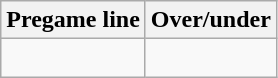<table class="wikitable">
<tr align="center">
<th style=>Pregame line</th>
<th style=>Over/under</th>
</tr>
<tr align="center">
<td> </td>
<td> </td>
</tr>
</table>
